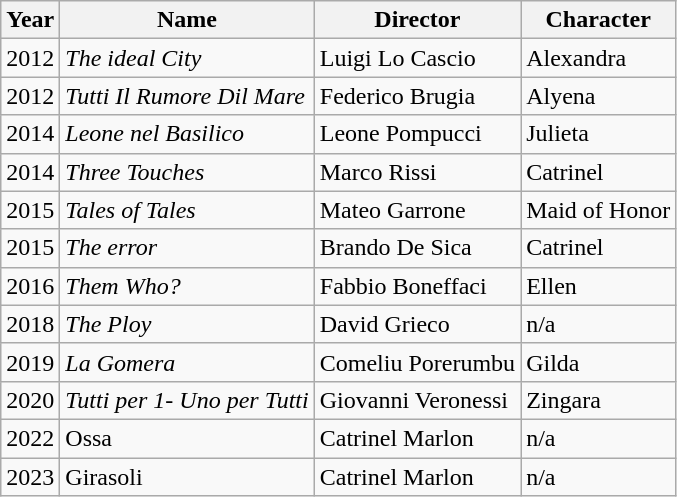<table class="wikitable">
<tr>
<th>Year</th>
<th>Name</th>
<th>Director</th>
<th>Character</th>
</tr>
<tr>
<td>2012</td>
<td><em>The ideal City</em></td>
<td>Luigi Lo Cascio</td>
<td>Alexandra</td>
</tr>
<tr>
<td>2012</td>
<td><em>Tutti Il Rumore Dil Mare</em></td>
<td>Federico Brugia</td>
<td>Alyena</td>
</tr>
<tr>
<td>2014</td>
<td><em>Leone nel Basilico</em></td>
<td>Leone Pompucci</td>
<td>Julieta</td>
</tr>
<tr>
<td>2014</td>
<td><em>Three Touches</em></td>
<td>Marco Rissi</td>
<td>Catrinel</td>
</tr>
<tr>
<td>2015</td>
<td><em>Tales of Tales</em></td>
<td>Mateo Garrone</td>
<td>Maid of Honor</td>
</tr>
<tr>
<td>2015</td>
<td><em>The error</em></td>
<td>Brando De Sica</td>
<td>Catrinel</td>
</tr>
<tr>
<td>2016</td>
<td><em>Them Who?</em></td>
<td>Fabbio Boneffaci</td>
<td>Ellen</td>
</tr>
<tr>
<td>2018</td>
<td><em>The Ploy</em></td>
<td>David Grieco</td>
<td>n/a</td>
</tr>
<tr>
<td>2019</td>
<td><em>La Gomera</em></td>
<td>Comeliu Porerumbu</td>
<td>Gilda</td>
</tr>
<tr>
<td>2020</td>
<td><em>Tutti per 1- Uno per Tutti</em></td>
<td>Giovanni Veronessi</td>
<td>Zingara</td>
</tr>
<tr>
<td>2022</td>
<td>Ossa</td>
<td>Catrinel Marlon</td>
<td>n/a</td>
</tr>
<tr>
<td>2023</td>
<td>Girasoli</td>
<td>Catrinel Marlon</td>
<td>n/a</td>
</tr>
</table>
